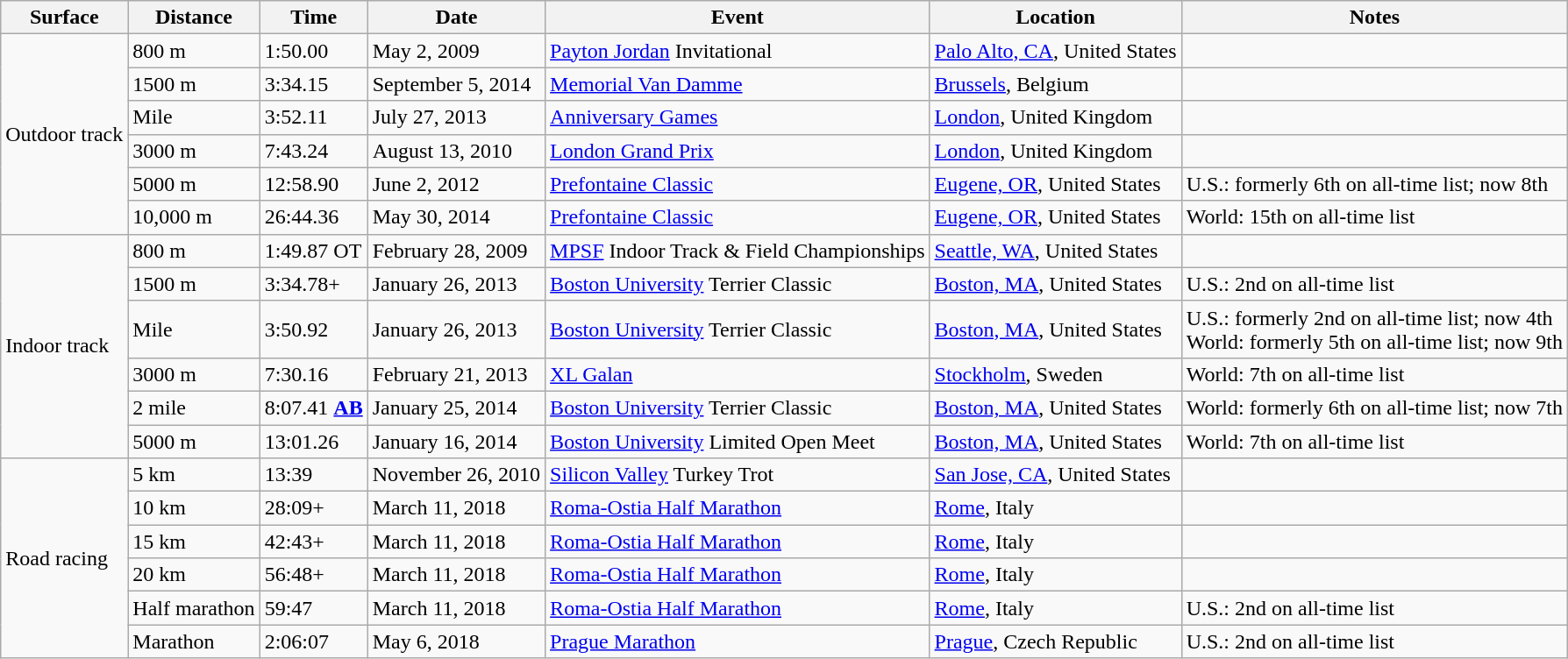<table class="wikitable">
<tr>
<th>Surface</th>
<th>Distance</th>
<th>Time</th>
<th>Date</th>
<th>Event</th>
<th>Location</th>
<th>Notes</th>
</tr>
<tr>
<td rowspan=6>Outdoor track</td>
<td>800 m</td>
<td>1:50.00</td>
<td>May 2, 2009</td>
<td><a href='#'>Payton Jordan</a> Invitational</td>
<td><a href='#'>Palo Alto, CA</a>, United States</td>
<td></td>
</tr>
<tr>
<td>1500 m</td>
<td>3:34.15</td>
<td>September 5, 2014</td>
<td><a href='#'>Memorial Van Damme</a></td>
<td><a href='#'>Brussels</a>, Belgium</td>
<td></td>
</tr>
<tr>
<td>Mile</td>
<td>3:52.11</td>
<td>July 27, 2013</td>
<td><a href='#'>Anniversary Games</a></td>
<td><a href='#'>London</a>, United Kingdom</td>
<td></td>
</tr>
<tr>
<td>3000 m</td>
<td>7:43.24</td>
<td>August 13, 2010</td>
<td><a href='#'>London Grand Prix</a></td>
<td><a href='#'>London</a>, United Kingdom</td>
<td></td>
</tr>
<tr>
<td>5000 m</td>
<td>12:58.90</td>
<td>June 2, 2012</td>
<td><a href='#'>Prefontaine Classic</a></td>
<td><a href='#'>Eugene, OR</a>, United States</td>
<td>U.S.: formerly 6th on all-time list; now 8th</td>
</tr>
<tr>
<td>10,000 m</td>
<td>26:44.36</td>
<td>May 30, 2014</td>
<td><a href='#'>Prefontaine Classic</a></td>
<td><a href='#'>Eugene, OR</a>, United States</td>
<td>World: 15th on all-time list</td>
</tr>
<tr>
<td rowspan=6>Indoor track</td>
<td>800 m</td>
<td>1:49.87 OT</td>
<td>February 28, 2009</td>
<td><a href='#'>MPSF</a> Indoor Track & Field Championships</td>
<td><a href='#'>Seattle, WA</a>, United States</td>
<td></td>
</tr>
<tr>
<td>1500 m</td>
<td>3:34.78+</td>
<td>January 26, 2013</td>
<td><a href='#'>Boston University</a> Terrier Classic</td>
<td><a href='#'>Boston, MA</a>, United States</td>
<td>U.S.: 2nd on all-time list</td>
</tr>
<tr>
<td>Mile</td>
<td>3:50.92</td>
<td>January 26, 2013</td>
<td><a href='#'>Boston University</a> Terrier Classic</td>
<td><a href='#'>Boston, MA</a>, United States</td>
<td> U.S.: formerly 2nd on all-time list; now 4th <br> World: formerly 5th on all-time list; now 9th</td>
</tr>
<tr>
<td>3000 m</td>
<td>7:30.16</td>
<td>February 21, 2013</td>
<td><a href='#'>XL Galan</a></td>
<td><a href='#'>Stockholm</a>, Sweden</td>
<td>World: 7th on all-time list</td>
</tr>
<tr>
<td>2 mile</td>
<td>8:07.41 <strong><a href='#'>AB</a></strong></td>
<td>January 25, 2014</td>
<td><a href='#'>Boston University</a> Terrier Classic</td>
<td><a href='#'>Boston, MA</a>, United States</td>
<td> World: formerly 6th on all-time list; now 7th</td>
</tr>
<tr>
<td>5000 m</td>
<td>13:01.26</td>
<td>January 16, 2014</td>
<td><a href='#'>Boston University</a> Limited Open Meet</td>
<td><a href='#'>Boston, MA</a>, United States</td>
<td> World: 7th on all-time list</td>
</tr>
<tr>
<td rowspan=6>Road racing</td>
<td>5 km</td>
<td>13:39</td>
<td>November 26, 2010</td>
<td><a href='#'>Silicon Valley</a> Turkey Trot</td>
<td><a href='#'>San Jose, CA</a>, United States</td>
<td></td>
</tr>
<tr>
<td>10 km</td>
<td>28:09+</td>
<td>March 11, 2018</td>
<td><a href='#'>Roma-Ostia Half Marathon</a></td>
<td><a href='#'>Rome</a>, Italy</td>
<td></td>
</tr>
<tr>
<td>15 km</td>
<td>42:43+</td>
<td>March 11, 2018</td>
<td><a href='#'>Roma-Ostia Half Marathon</a></td>
<td><a href='#'>Rome</a>, Italy</td>
<td></td>
</tr>
<tr>
<td>20 km</td>
<td>56:48+</td>
<td>March 11, 2018</td>
<td><a href='#'>Roma-Ostia Half Marathon</a></td>
<td><a href='#'>Rome</a>, Italy</td>
<td></td>
</tr>
<tr>
<td>Half marathon</td>
<td>59:47</td>
<td>March 11, 2018</td>
<td><a href='#'>Roma-Ostia Half Marathon</a></td>
<td><a href='#'>Rome</a>, Italy</td>
<td> U.S.: 2nd on all-time list</td>
</tr>
<tr>
<td>Marathon</td>
<td>2:06:07</td>
<td>May 6, 2018</td>
<td><a href='#'>Prague&nbsp;Marathon</a></td>
<td><a href='#'>Prague</a>, Czech Republic</td>
<td>U.S.: 2nd on all-time list</td>
</tr>
</table>
